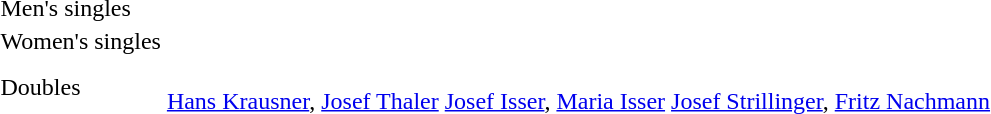<table>
<tr>
<td>Men's singles</td>
<td></td>
<td></td>
<td></td>
</tr>
<tr>
<td>Women's singles</td>
<td></td>
<td></td>
<td></td>
</tr>
<tr>
<td>Doubles</td>
<td><br><a href='#'>Hans Krausner</a>, <a href='#'>Josef Thaler</a></td>
<td><br><a href='#'>Josef Isser</a>, <a href='#'>Maria Isser</a></td>
<td><br><a href='#'>Josef Strillinger</a>, <a href='#'>Fritz Nachmann</a></td>
</tr>
</table>
